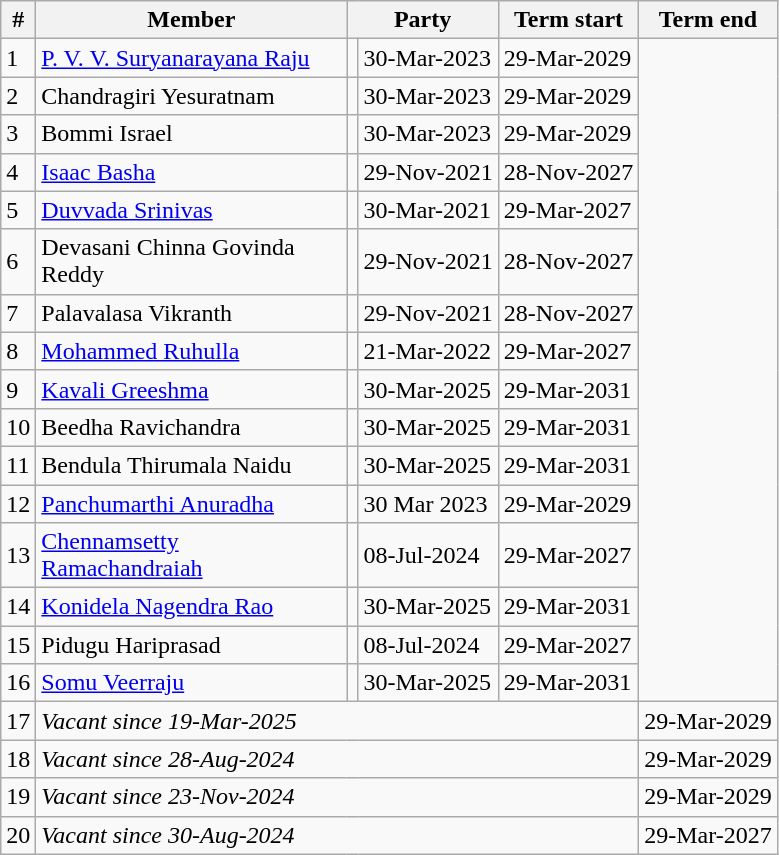<table class="wikitable sortable">
<tr>
<th>#</th>
<th style="width:200px">Member</th>
<th colspan="2">Party</th>
<th>Term start</th>
<th>Term end</th>
</tr>
<tr>
<td>1</td>
<td><a href='#'>P. V. V. Suryanarayana Raju</a></td>
<td></td>
<td>30-Mar-2023</td>
<td>29-Mar-2029</td>
</tr>
<tr>
<td>2</td>
<td>Chandragiri Yesuratnam</td>
<td></td>
<td>30-Mar-2023</td>
<td>29-Mar-2029</td>
</tr>
<tr>
<td>3</td>
<td>Bommi Israel</td>
<td></td>
<td>30-Mar-2023</td>
<td>29-Mar-2029</td>
</tr>
<tr>
<td>4</td>
<td><a href='#'>Isaac Basha</a></td>
<td></td>
<td>29-Nov-2021</td>
<td>28-Nov-2027</td>
</tr>
<tr>
<td>5</td>
<td><a href='#'>Duvvada Srinivas</a></td>
<td></td>
<td>30-Mar-2021</td>
<td>29-Mar-2027</td>
</tr>
<tr>
<td>6</td>
<td>Devasani Chinna Govinda Reddy</td>
<td></td>
<td>29-Nov-2021</td>
<td>28-Nov-2027</td>
</tr>
<tr>
<td>7</td>
<td>Palavalasa Vikranth</td>
<td></td>
<td>29-Nov-2021</td>
<td>28-Nov-2027</td>
</tr>
<tr>
<td>8</td>
<td><a href='#'>Mohammed Ruhulla</a></td>
<td></td>
<td>21-Mar-2022</td>
<td>29-Mar-2027</td>
</tr>
<tr>
<td>9</td>
<td><a href='#'>Kavali Greeshma</a></td>
<td></td>
<td>30-Mar-2025</td>
<td>29-Mar-2031</td>
</tr>
<tr>
<td>10</td>
<td>Beedha Ravichandra</td>
<td></td>
<td>30-Mar-2025</td>
<td>29-Mar-2031</td>
</tr>
<tr>
<td>11</td>
<td>Bendula Thirumala Naidu</td>
<td></td>
<td>30-Mar-2025</td>
<td>29-Mar-2031</td>
</tr>
<tr>
<td>12</td>
<td><a href='#'>Panchumarthi Anuradha</a></td>
<td></td>
<td>30 Mar 2023</td>
<td>29-Mar-2029</td>
</tr>
<tr>
<td>13</td>
<td><a href='#'>Chennamsetty Ramachandraiah</a></td>
<td></td>
<td>08-Jul-2024</td>
<td>29-Mar-2027</td>
</tr>
<tr>
<td>14</td>
<td><a href='#'>Konidela Nagendra Rao</a></td>
<td></td>
<td>30-Mar-2025</td>
<td>29-Mar-2031</td>
</tr>
<tr>
<td>15</td>
<td>Pidugu Hariprasad</td>
<td></td>
<td>08-Jul-2024</td>
<td>29-Mar-2027</td>
</tr>
<tr>
<td>16</td>
<td><a href='#'>Somu Veerraju</a></td>
<td></td>
<td>30-Mar-2025</td>
<td>29-Mar-2031</td>
</tr>
<tr>
<td>17</td>
<td colspan=4><em>Vacant since 19-Mar-2025</em></td>
<td>29-Mar-2029</td>
</tr>
<tr>
<td>18</td>
<td colspan=4><em>Vacant since 28-Aug-2024</em></td>
<td>29-Mar-2029</td>
</tr>
<tr>
<td>19</td>
<td colspan=4><em>Vacant since 23-Nov-2024</em></td>
<td>29-Mar-2029</td>
</tr>
<tr>
<td>20</td>
<td colspan=4><em>Vacant since 30-Aug-2024</em></td>
<td>29-Mar-2027</td>
</tr>
</table>
